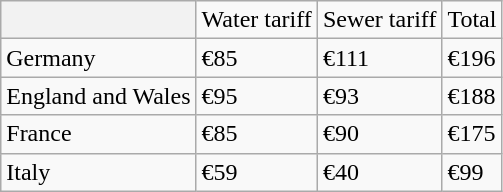<table class="wikitable">
<tr>
<th></th>
<td>Water tariff</td>
<td>Sewer tariff</td>
<td>Total</td>
</tr>
<tr>
<td>Germany</td>
<td>€85</td>
<td>€111</td>
<td>€196</td>
</tr>
<tr>
<td>England and Wales</td>
<td>€95</td>
<td>€93</td>
<td>€188</td>
</tr>
<tr>
<td>France</td>
<td>€85</td>
<td>€90</td>
<td>€175</td>
</tr>
<tr>
<td>Italy</td>
<td>€59</td>
<td>€40</td>
<td>€99</td>
</tr>
</table>
